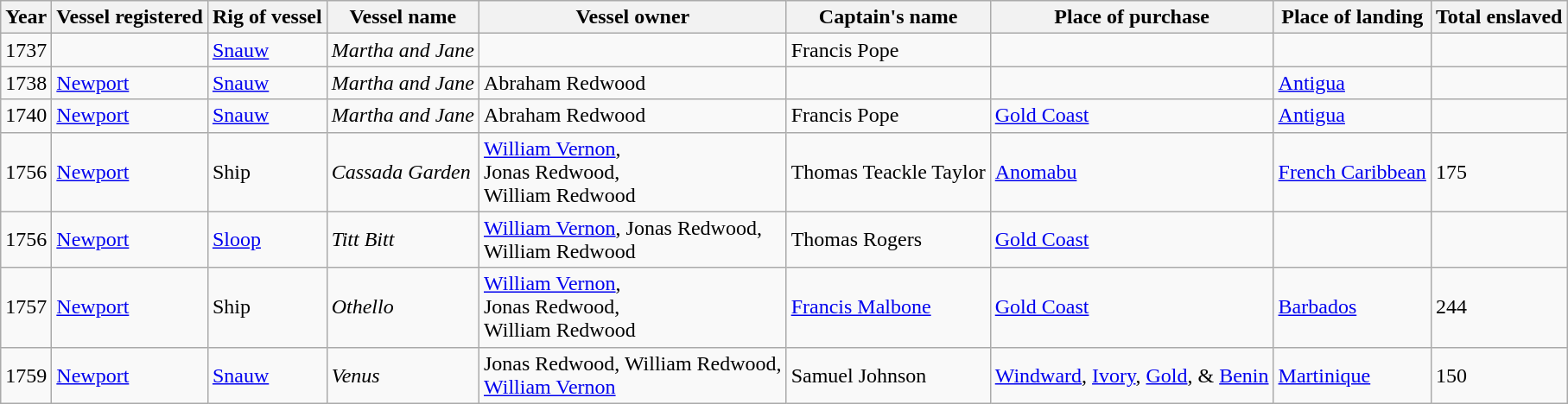<table class="wikitable sortable">
<tr>
<th>Year</th>
<th>Vessel registered</th>
<th>Rig of vessel</th>
<th>Vessel name</th>
<th>Vessel owner</th>
<th>Captain's name</th>
<th>Place of purchase</th>
<th>Place of landing</th>
<th>Total enslaved</th>
</tr>
<tr>
<td>1737</td>
<td></td>
<td><a href='#'>Snauw</a></td>
<td><em>Martha and Jane</em></td>
<td></td>
<td>Francis Pope</td>
<td></td>
<td></td>
<td></td>
</tr>
<tr>
<td>1738</td>
<td><a href='#'>Newport</a></td>
<td><a href='#'>Snauw</a></td>
<td><em>Martha and Jane</em></td>
<td>Abraham Redwood</td>
<td></td>
<td></td>
<td><a href='#'>Antigua</a></td>
<td></td>
</tr>
<tr>
<td>1740</td>
<td><a href='#'>Newport</a></td>
<td><a href='#'>Snauw</a></td>
<td><em>Martha and Jane</em></td>
<td>Abraham Redwood</td>
<td>Francis Pope</td>
<td><a href='#'>Gold Coast</a></td>
<td><a href='#'>Antigua</a></td>
<td></td>
</tr>
<tr>
<td>1756</td>
<td><a href='#'>Newport</a></td>
<td>Ship</td>
<td><em>Cassada Garden</em></td>
<td><a href='#'>William Vernon</a>,<br>Jonas Redwood,<br>William Redwood</td>
<td>Thomas Teackle Taylor</td>
<td><a href='#'>Anomabu</a></td>
<td><a href='#'>French Caribbean</a></td>
<td>175</td>
</tr>
<tr>
<td>1756</td>
<td><a href='#'>Newport</a></td>
<td><a href='#'>Sloop</a></td>
<td><em>Titt Bitt</em></td>
<td><a href='#'>William Vernon</a>, Jonas Redwood,<br>William Redwood</td>
<td>Thomas Rogers</td>
<td><a href='#'>Gold Coast</a></td>
<td></td>
<td></td>
</tr>
<tr>
<td>1757</td>
<td><a href='#'>Newport</a></td>
<td>Ship</td>
<td><em>Othello</em></td>
<td><a href='#'>William Vernon</a>,<br>Jonas Redwood,<br>William Redwood</td>
<td><a href='#'>Francis Malbone</a></td>
<td><a href='#'>Gold Coast</a></td>
<td><a href='#'>Barbados</a></td>
<td>244</td>
</tr>
<tr>
<td>1759</td>
<td><a href='#'>Newport</a></td>
<td><a href='#'>Snauw</a></td>
<td><em>Venus</em></td>
<td>Jonas Redwood, William Redwood,<br><a href='#'>William Vernon</a></td>
<td>Samuel Johnson</td>
<td><a href='#'>Windward</a>, <a href='#'>Ivory</a>, <a href='#'>Gold</a>, & <a href='#'>Benin</a></td>
<td><a href='#'>Martinique</a></td>
<td>150</td>
</tr>
</table>
